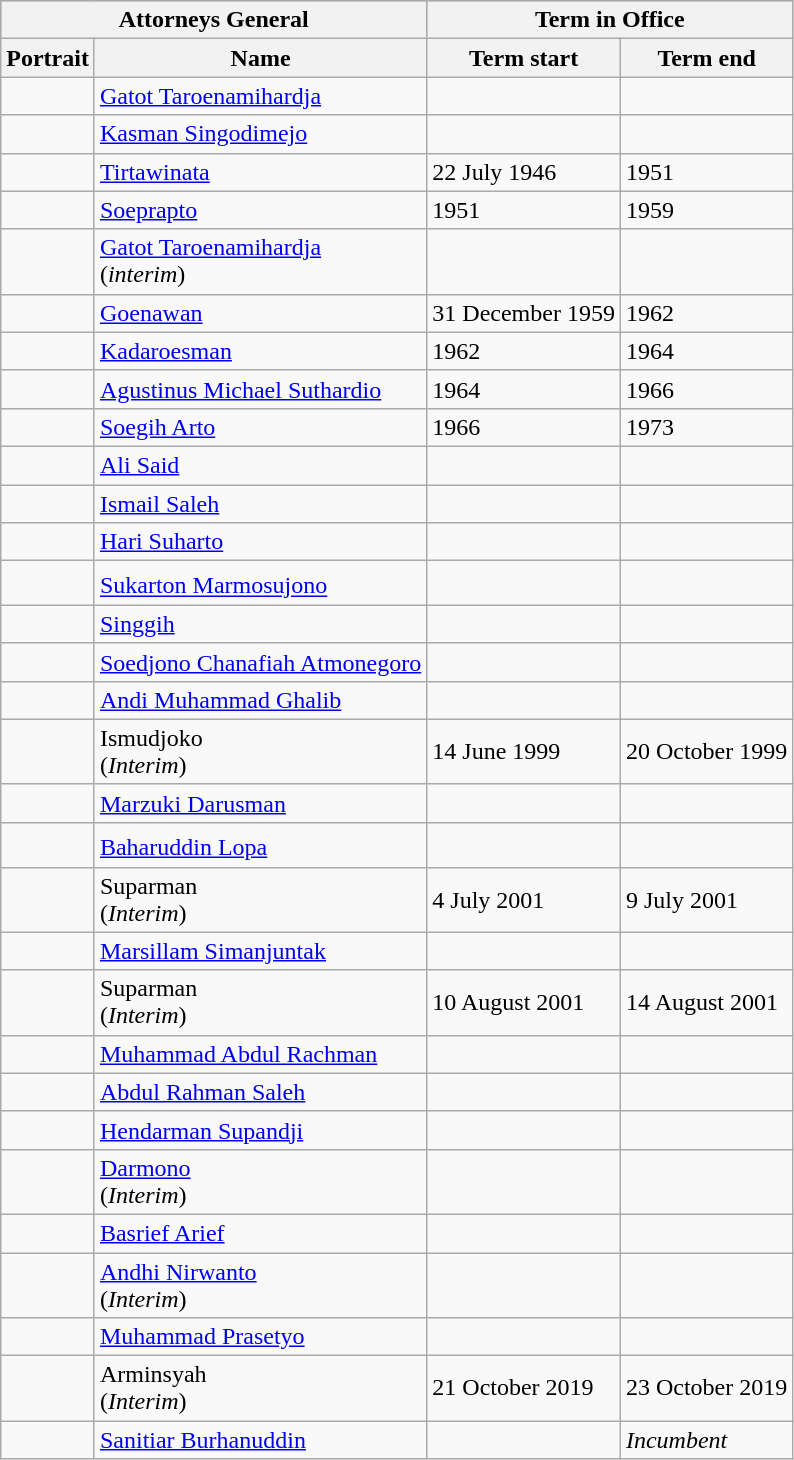<table class="wikitable">
<tr style="background:#B5B5B5">
<th colspan="2">Attorneys General</th>
<th colspan="2" class="unsortable">Term in Office</th>
</tr>
<tr>
<th>Portrait</th>
<th>Name</th>
<th>Term start</th>
<th>Term end</th>
</tr>
<tr>
<td></td>
<td><a href='#'>Gatot Taroenamihardja</a></td>
<td></td>
<td></td>
</tr>
<tr>
<td></td>
<td><a href='#'>Kasman Singodimejo</a></td>
<td></td>
<td></td>
</tr>
<tr>
<td></td>
<td><a href='#'>Tirtawinata</a></td>
<td>22 July 1946</td>
<td>1951</td>
</tr>
<tr>
<td></td>
<td><a href='#'>Soeprapto</a></td>
<td>1951</td>
<td>1959</td>
</tr>
<tr>
<td></td>
<td><a href='#'>Gatot Taroenamihardja</a><br>(<em>interim</em>)</td>
<td></td>
<td></td>
</tr>
<tr>
<td></td>
<td><a href='#'>Goenawan</a></td>
<td>31 December 1959</td>
<td>1962</td>
</tr>
<tr>
<td></td>
<td><a href='#'>Kadaroesman</a></td>
<td>1962</td>
<td>1964</td>
</tr>
<tr>
<td></td>
<td><a href='#'>Agustinus Michael Suthardio</a></td>
<td>1964</td>
<td>1966</td>
</tr>
<tr>
<td></td>
<td><a href='#'>Soegih Arto</a></td>
<td>1966</td>
<td>1973</td>
</tr>
<tr>
<td></td>
<td><a href='#'>Ali Said</a></td>
<td></td>
<td></td>
</tr>
<tr>
<td></td>
<td><a href='#'>Ismail Saleh</a></td>
<td></td>
<td></td>
</tr>
<tr>
<td></td>
<td><a href='#'>Hari Suharto</a></td>
<td></td>
<td></td>
</tr>
<tr>
<td></td>
<td><a href='#'>Sukarton Marmosujono</a><sup></sup></td>
<td></td>
<td></td>
</tr>
<tr>
<td></td>
<td><a href='#'>Singgih</a></td>
<td></td>
<td></td>
</tr>
<tr>
<td></td>
<td><a href='#'>Soedjono Chanafiah Atmonegoro</a></td>
<td></td>
<td></td>
</tr>
<tr>
<td></td>
<td><a href='#'>Andi Muhammad Ghalib</a></td>
<td></td>
<td></td>
</tr>
<tr>
<td></td>
<td>Ismudjoko<br>(<em>Interim</em>)</td>
<td>14 June 1999</td>
<td>20 October 1999</td>
</tr>
<tr>
<td></td>
<td><a href='#'>Marzuki Darusman</a></td>
<td></td>
<td></td>
</tr>
<tr>
<td></td>
<td><a href='#'>Baharuddin Lopa</a><sup></sup></td>
<td></td>
<td></td>
</tr>
<tr>
<td></td>
<td>Suparman<br>(<em>Interim</em>)</td>
<td>4 July 2001</td>
<td>9 July 2001</td>
</tr>
<tr>
<td></td>
<td><a href='#'>Marsillam Simanjuntak</a></td>
<td></td>
<td></td>
</tr>
<tr>
<td></td>
<td>Suparman<br>(<em>Interim</em>)</td>
<td>10 August 2001</td>
<td>14 August 2001</td>
</tr>
<tr>
<td></td>
<td><a href='#'>Muhammad Abdul Rachman</a></td>
<td></td>
<td></td>
</tr>
<tr>
<td></td>
<td><a href='#'>Abdul Rahman Saleh</a></td>
<td></td>
<td></td>
</tr>
<tr>
<td></td>
<td><a href='#'>Hendarman Supandji</a></td>
<td></td>
<td></td>
</tr>
<tr>
<td></td>
<td><a href='#'>Darmono</a><br>(<em>Interim</em>)</td>
<td></td>
<td></td>
</tr>
<tr>
<td></td>
<td><a href='#'>Basrief Arief</a></td>
<td></td>
<td></td>
</tr>
<tr>
<td></td>
<td><a href='#'>Andhi Nirwanto</a><br>(<em>Interim</em>)</td>
<td></td>
<td></td>
</tr>
<tr>
<td></td>
<td><a href='#'>Muhammad Prasetyo</a></td>
<td></td>
<td></td>
</tr>
<tr>
<td></td>
<td>Arminsyah<br>(<em>Interim</em>)</td>
<td>21 October 2019</td>
<td>23 October 2019</td>
</tr>
<tr>
<td></td>
<td><a href='#'>Sanitiar Burhanuddin</a></td>
<td></td>
<td><em>Incumbent</em></td>
</tr>
</table>
